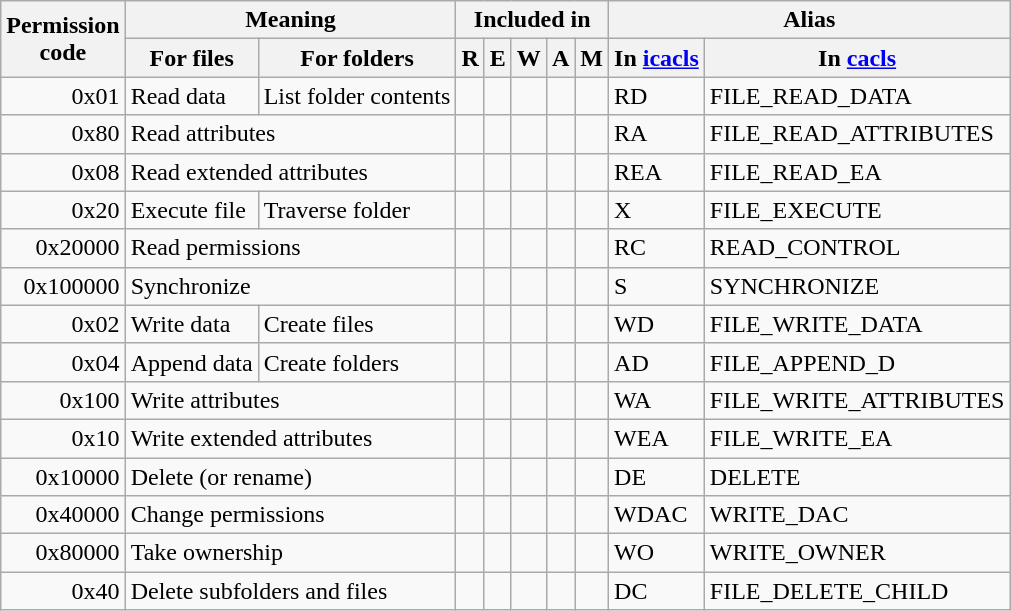<table class="wikitable">
<tr>
<th rowspan="2">Permission<br>code</th>
<th colspan="2">Meaning</th>
<th colspan="5">Included in</th>
<th colspan="2">Alias</th>
</tr>
<tr>
<th>For files</th>
<th>For folders</th>
<th>R</th>
<th>E</th>
<th>W</th>
<th>A</th>
<th>M</th>
<th>In <a href='#'>icacls</a></th>
<th>In <a href='#'>cacls</a></th>
</tr>
<tr>
<td style="text-align:right">0x01</td>
<td>Read data</td>
<td>List folder contents</td>
<td></td>
<td></td>
<td></td>
<td></td>
<td></td>
<td>RD</td>
<td>FILE_READ_DATA</td>
</tr>
<tr>
<td style="text-align:right">0x80</td>
<td colspan="2">Read attributes</td>
<td></td>
<td></td>
<td></td>
<td></td>
<td></td>
<td>RA</td>
<td>FILE_READ_ATTRIBUTES</td>
</tr>
<tr>
<td style="text-align:right">0x08</td>
<td colspan="2">Read extended attributes</td>
<td></td>
<td></td>
<td></td>
<td></td>
<td></td>
<td>REA</td>
<td>FILE_READ_EA</td>
</tr>
<tr>
<td style="text-align:right">0x20</td>
<td>Execute file</td>
<td>Traverse folder</td>
<td></td>
<td></td>
<td></td>
<td></td>
<td></td>
<td>X</td>
<td>FILE_EXECUTE</td>
</tr>
<tr>
<td style="text-align:right">0x20000</td>
<td colspan="2">Read permissions</td>
<td></td>
<td></td>
<td></td>
<td></td>
<td></td>
<td>RC</td>
<td>READ_CONTROL</td>
</tr>
<tr>
<td style="text-align:right">0x100000</td>
<td colspan="2">Synchronize</td>
<td></td>
<td></td>
<td></td>
<td></td>
<td></td>
<td>S</td>
<td>SYNCHRONIZE</td>
</tr>
<tr>
<td style="text-align:right">0x02</td>
<td>Write data</td>
<td>Create files</td>
<td></td>
<td></td>
<td></td>
<td></td>
<td></td>
<td>WD</td>
<td>FILE_WRITE_DATA</td>
</tr>
<tr>
<td style="text-align:right">0x04</td>
<td>Append data</td>
<td>Create folders</td>
<td></td>
<td></td>
<td></td>
<td></td>
<td></td>
<td>AD</td>
<td>FILE_APPEND_D</td>
</tr>
<tr>
<td style="text-align:right">0x100</td>
<td colspan="2">Write attributes</td>
<td></td>
<td></td>
<td></td>
<td></td>
<td></td>
<td>WA</td>
<td>FILE_WRITE_ATTRIBUTES</td>
</tr>
<tr>
<td style="text-align:right">0x10</td>
<td colspan="2">Write extended attributes</td>
<td></td>
<td></td>
<td></td>
<td></td>
<td></td>
<td>WEA</td>
<td>FILE_WRITE_EA</td>
</tr>
<tr>
<td style="text-align:right">0x10000</td>
<td colspan="2">Delete (or rename)</td>
<td></td>
<td></td>
<td></td>
<td></td>
<td></td>
<td>DE</td>
<td>DELETE</td>
</tr>
<tr>
<td style="text-align:right">0x40000</td>
<td colspan="2">Change permissions</td>
<td></td>
<td></td>
<td></td>
<td></td>
<td></td>
<td>WDAC</td>
<td>WRITE_DAC</td>
</tr>
<tr>
<td style="text-align:right">0x80000</td>
<td colspan="2">Take ownership</td>
<td></td>
<td></td>
<td></td>
<td></td>
<td></td>
<td>WO</td>
<td>WRITE_OWNER</td>
</tr>
<tr>
<td style="text-align:right">0x40</td>
<td colspan="2">Delete subfolders and files</td>
<td></td>
<td></td>
<td></td>
<td></td>
<td></td>
<td>DC</td>
<td>FILE_DELETE_CHILD</td>
</tr>
</table>
